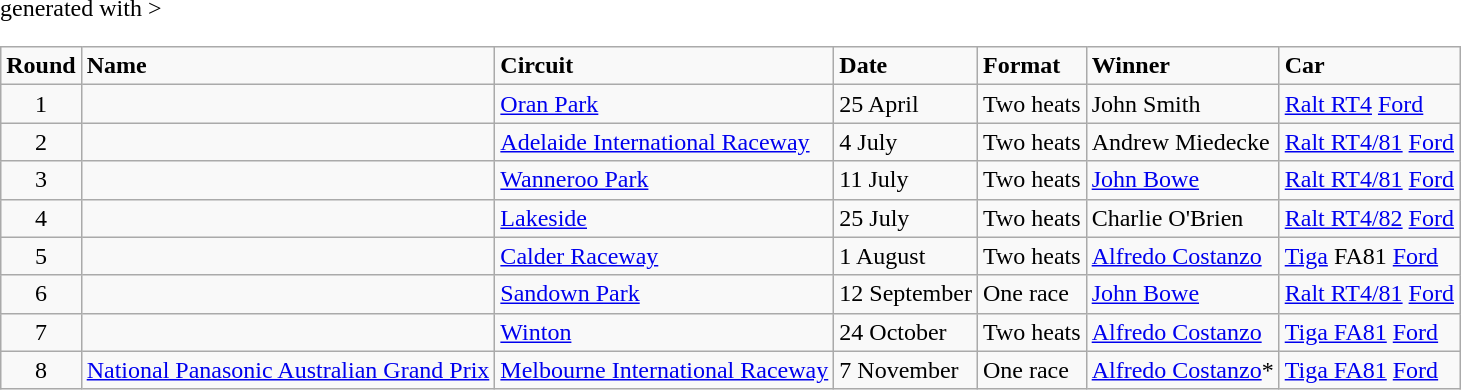<table class="wikitable" <hiddentext>generated with >
<tr style="font-weight:bold">
<td height="14" align="center">Round</td>
<td>Name</td>
<td>Circuit</td>
<td>Date</td>
<td>Format</td>
<td>Winner</td>
<td>Car</td>
</tr>
<tr>
<td height="14" align="center">1</td>
<td> </td>
<td><a href='#'>Oran Park</a></td>
<td>25 April</td>
<td>Two heats</td>
<td>John Smith</td>
<td><a href='#'>Ralt RT4</a> <a href='#'>Ford</a></td>
</tr>
<tr>
<td height="14" align="center">2</td>
<td> </td>
<td><a href='#'>Adelaide International Raceway</a></td>
<td>4 July</td>
<td>Two heats</td>
<td>Andrew Miedecke</td>
<td><a href='#'>Ralt RT4/81</a> <a href='#'>Ford</a></td>
</tr>
<tr>
<td height="14" align="center">3</td>
<td> </td>
<td><a href='#'>Wanneroo Park</a></td>
<td>11 July</td>
<td>Two heats</td>
<td><a href='#'>John Bowe</a></td>
<td><a href='#'>Ralt RT4/81</a> <a href='#'>Ford</a></td>
</tr>
<tr>
<td height="14" align="center">4</td>
<td> </td>
<td><a href='#'>Lakeside</a></td>
<td>25 July</td>
<td>Two heats</td>
<td>Charlie O'Brien</td>
<td><a href='#'>Ralt RT4/82</a> <a href='#'>Ford</a></td>
</tr>
<tr>
<td height="14" align="center">5</td>
<td> </td>
<td><a href='#'>Calder Raceway</a></td>
<td>1 August</td>
<td>Two heats</td>
<td><a href='#'>Alfredo Costanzo</a></td>
<td><a href='#'>Tiga</a> FA81 <a href='#'>Ford</a></td>
</tr>
<tr>
<td height="14" align="center">6</td>
<td> </td>
<td><a href='#'>Sandown Park</a></td>
<td>12 September</td>
<td>One race</td>
<td><a href='#'>John Bowe</a></td>
<td><a href='#'>Ralt RT4/81</a> <a href='#'>Ford</a></td>
</tr>
<tr>
<td height="14" align="center">7</td>
<td> </td>
<td><a href='#'>Winton</a></td>
<td>24 October</td>
<td>Two heats</td>
<td><a href='#'>Alfredo Costanzo</a></td>
<td><a href='#'>Tiga FA81</a> <a href='#'>Ford</a></td>
</tr>
<tr>
<td height="14" align="center">8</td>
<td><a href='#'>National Panasonic Australian Grand Prix</a></td>
<td><a href='#'>Melbourne International Raceway</a></td>
<td>7 November</td>
<td>One race</td>
<td><a href='#'>Alfredo Costanzo</a>*</td>
<td><a href='#'>Tiga FA81</a> <a href='#'>Ford</a></td>
</tr>
</table>
